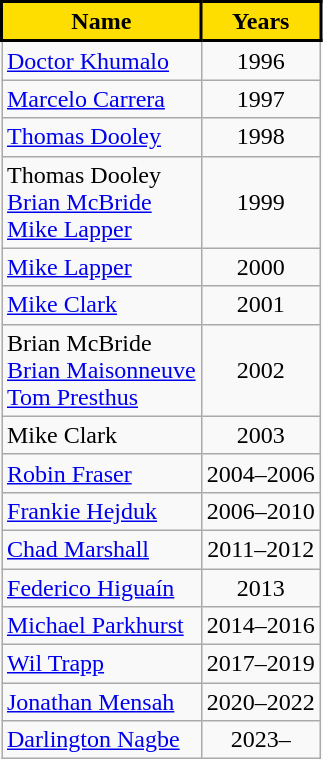<table class="wikitable sortable" style="text-align:center;">
<tr>
<th style="background:#FEDD00; color:#000; border:2px solid #000;">Name</th>
<th style="background:#FEDD00; color:#000; border:2px solid #000;">Years</th>
</tr>
<tr>
<td align="left"> <a href='#'>Doctor Khumalo</a></td>
<td>1996</td>
</tr>
<tr>
<td align="left"> <a href='#'>Marcelo Carrera</a></td>
<td>1997</td>
</tr>
<tr>
<td align="left"> <a href='#'>Thomas Dooley</a></td>
<td>1998</td>
</tr>
<tr>
<td align="left"> Thomas Dooley<br> <a href='#'>Brian McBride</a><br> <a href='#'>Mike Lapper</a></td>
<td>1999</td>
</tr>
<tr>
<td align="left"> <a href='#'>Mike Lapper</a></td>
<td>2000</td>
</tr>
<tr>
<td align="left"> <a href='#'>Mike Clark</a></td>
<td>2001</td>
</tr>
<tr>
<td align="left"> Brian McBride<br> <a href='#'>Brian Maisonneuve</a><br> <a href='#'>Tom Presthus</a></td>
<td>2002</td>
</tr>
<tr>
<td align="left"> Mike Clark</td>
<td>2003</td>
</tr>
<tr>
<td align="left"> <a href='#'>Robin Fraser</a></td>
<td>2004–2006</td>
</tr>
<tr>
<td align="left"> <a href='#'>Frankie Hejduk</a></td>
<td>2006–2010</td>
</tr>
<tr>
<td align="left"> <a href='#'>Chad Marshall</a></td>
<td>2011–2012</td>
</tr>
<tr>
<td align="left"> <a href='#'>Federico Higuaín</a></td>
<td>2013</td>
</tr>
<tr>
<td align="left"> <a href='#'>Michael Parkhurst</a></td>
<td>2014–2016</td>
</tr>
<tr>
<td align="left"> <a href='#'>Wil Trapp</a></td>
<td>2017–2019</td>
</tr>
<tr>
<td align="left"> <a href='#'>Jonathan Mensah</a></td>
<td>2020–2022</td>
</tr>
<tr>
<td align="left"> <a href='#'>Darlington Nagbe</a></td>
<td>2023–</td>
</tr>
</table>
